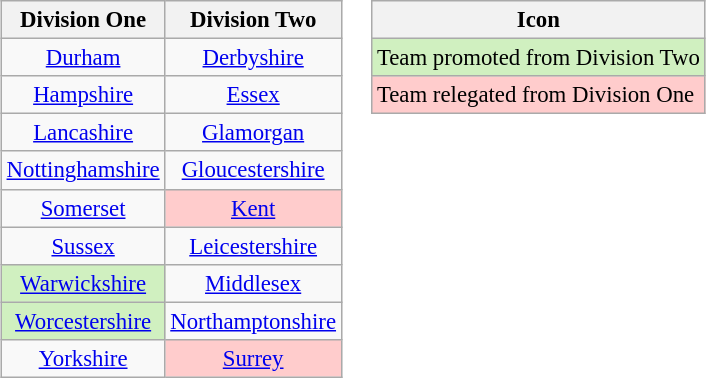<table>
<tr>
<td><br><table class="wikitable" style="font-size:95%; text-align: center;">
<tr>
<th>Division One</th>
<th>Division Two</th>
</tr>
<tr>
<td><a href='#'>Durham</a></td>
<td><a href='#'>Derbyshire</a></td>
</tr>
<tr>
<td><a href='#'>Hampshire</a></td>
<td><a href='#'>Essex</a></td>
</tr>
<tr>
<td><a href='#'>Lancashire</a></td>
<td><a href='#'>Glamorgan</a></td>
</tr>
<tr>
<td><a href='#'>Nottinghamshire</a></td>
<td><a href='#'>Gloucestershire</a></td>
</tr>
<tr>
<td><a href='#'>Somerset</a></td>
<td bgcolor=#ffcccc><a href='#'>Kent</a></td>
</tr>
<tr>
<td><a href='#'>Sussex</a></td>
<td><a href='#'>Leicestershire</a></td>
</tr>
<tr>
<td bgcolor=#D0F0C0><a href='#'>Warwickshire</a></td>
<td><a href='#'>Middlesex</a></td>
</tr>
<tr>
<td bgcolor=#D0F0C0><a href='#'>Worcestershire</a></td>
<td><a href='#'>Northamptonshire</a></td>
</tr>
<tr>
<td><a href='#'>Yorkshire</a></td>
<td bgcolor=#ffcccc><a href='#'>Surrey</a></td>
</tr>
</table>
</td>
<td valign="top"><br><table class="wikitable" style="font-size: 95%;">
<tr>
<th>Icon</th>
</tr>
<tr>
<td bgcolor=#D0F0C0>Team promoted from Division Two</td>
</tr>
<tr>
<td bgcolor=#ffcccc>Team relegated from Division One</td>
</tr>
</table>
</td>
</tr>
</table>
